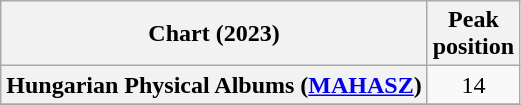<table class="wikitable sortable plainrowheaders" style="text-align:center">
<tr>
<th scope="col">Chart (2023)</th>
<th scope="col">Peak<br>position</th>
</tr>
<tr>
<th scope="row">Hungarian Physical Albums (<a href='#'>MAHASZ</a>)</th>
<td>14</td>
</tr>
<tr>
</tr>
</table>
